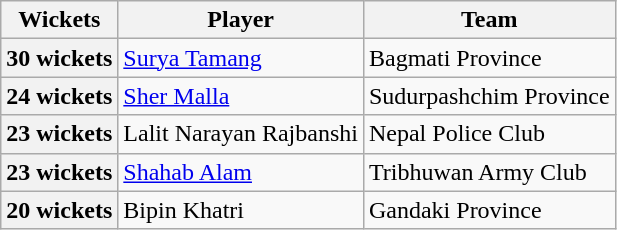<table class="wikitable">
<tr>
<th>Wickets</th>
<th>Player</th>
<th>Team</th>
</tr>
<tr>
<th>30 wickets</th>
<td><a href='#'>Surya Tamang</a></td>
<td>Bagmati Province</td>
</tr>
<tr>
<th>24 wickets</th>
<td><a href='#'>Sher Malla</a></td>
<td>Sudurpashchim Province</td>
</tr>
<tr>
<th>23 wickets</th>
<td>Lalit Narayan Rajbanshi</td>
<td>Nepal Police Club</td>
</tr>
<tr>
<th>23 wickets</th>
<td><a href='#'>Shahab Alam</a></td>
<td>Tribhuwan Army Club</td>
</tr>
<tr>
<th>20 wickets</th>
<td>Bipin Khatri</td>
<td>Gandaki Province</td>
</tr>
</table>
